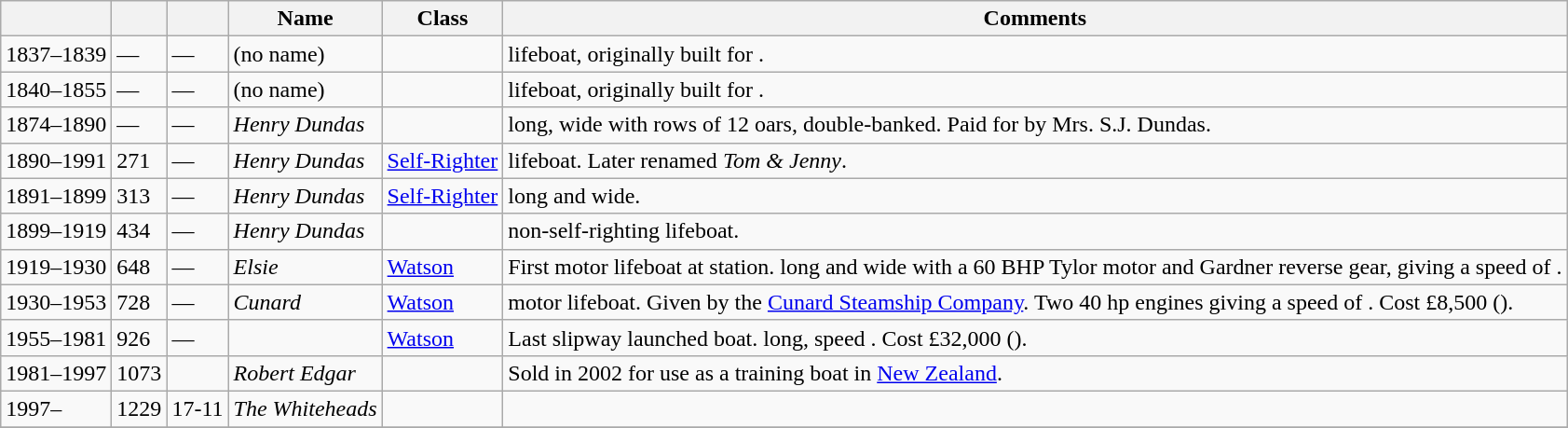<table class="wikitable sortable">
<tr>
<th></th>
<th></th>
<th></th>
<th>Name</th>
<th>Class</th>
<th class=unsortable>Comments</th>
</tr>
<tr>
<td>1837–1839</td>
<td>—</td>
<td>—</td>
<td>(no name)</td>
<td></td>
<td> lifeboat, originally built for .</td>
</tr>
<tr>
<td>1840–1855</td>
<td>—</td>
<td>—</td>
<td>(no name)</td>
<td></td>
<td> lifeboat, originally built for .</td>
</tr>
<tr>
<td>1874–1890</td>
<td>—</td>
<td>—</td>
<td><em>Henry Dundas</em></td>
<td></td>
<td> long,  wide with rows of 12 oars, double-banked. Paid for by Mrs. S.J. Dundas.</td>
</tr>
<tr>
<td>1890–1991</td>
<td>271</td>
<td>—</td>
<td><em>Henry Dundas</em></td>
<td><a href='#'>Self-Righter</a></td>
<td> lifeboat. Later renamed <em>Tom & Jenny</em>.</td>
</tr>
<tr>
<td>1891–1899</td>
<td>313</td>
<td>—</td>
<td><em>Henry Dundas</em></td>
<td><a href='#'>Self-Righter</a></td>
<td> long and  wide.</td>
</tr>
<tr>
<td>1899–1919</td>
<td>434</td>
<td>—</td>
<td><em>Henry Dundas</em></td>
<td></td>
<td> non-self-righting lifeboat.</td>
</tr>
<tr>
<td>1919–1930</td>
<td>648</td>
<td>—</td>
<td><em>Elsie</em></td>
<td><a href='#'>Watson</a></td>
<td>First motor lifeboat at station.  long and  wide with a 60 BHP Tylor motor and Gardner reverse gear, giving a speed of .</td>
</tr>
<tr>
<td>1930–1953</td>
<td>728</td>
<td>—</td>
<td><em>Cunard</em></td>
<td><a href='#'>Watson</a></td>
<td> motor lifeboat. Given by the <a href='#'>Cunard Steamship Company</a>. Two 40 hp engines giving a speed of . Cost £8,500 ().</td>
</tr>
<tr>
<td>1955–1981</td>
<td>926</td>
<td>—</td>
<td><em></em></td>
<td><a href='#'>Watson</a></td>
<td>Last slipway launched boat.  long, speed . Cost £32,000 ().</td>
</tr>
<tr>
<td>1981–1997</td>
<td>1073</td>
<td></td>
<td><em>Robert Edgar</em></td>
<td></td>
<td>Sold in 2002 for use as a training boat in <a href='#'>New Zealand</a>.</td>
</tr>
<tr>
<td>1997–</td>
<td>1229</td>
<td>17-11</td>
<td><em>The Whiteheads</em></td>
<td></td>
<td></td>
</tr>
<tr>
</tr>
</table>
